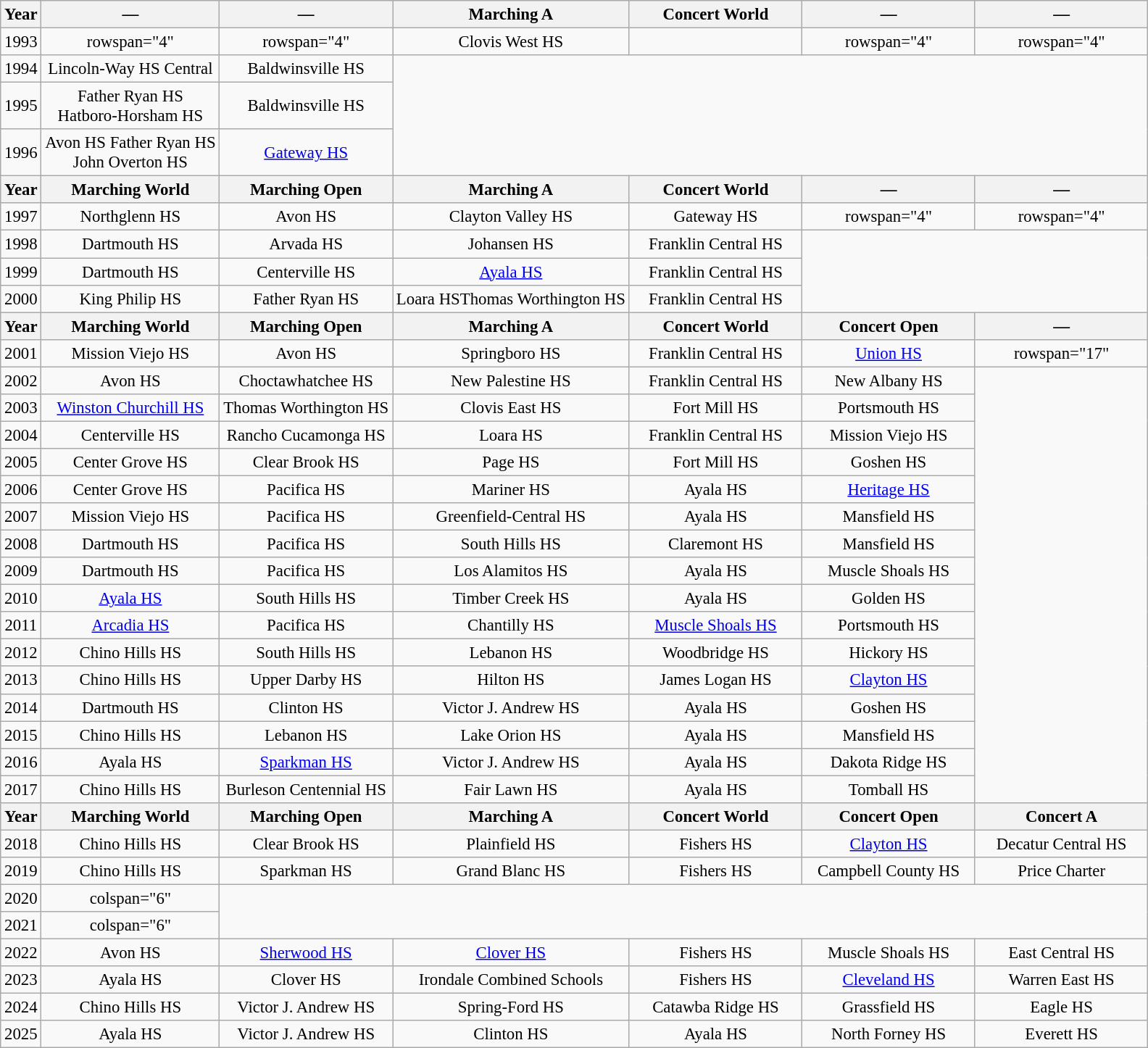<table class="wikitable" style="font-size: 95%; text-align:center;">
<tr>
<th>Year</th>
<th style="min-width: 10em;">—</th>
<th style="min-width: 10em;">—</th>
<th style="min-width: 10em;">Marching A</th>
<th style="min-width: 10em;">Concert World</th>
<th style="min-width: 10em;">—</th>
<th style="min-width: 10em;">—</th>
</tr>
<tr>
<td>1993</td>
<td>rowspan="4" </td>
<td>rowspan="4" </td>
<td>Clovis West HS</td>
<td></td>
<td>rowspan="4" </td>
<td>rowspan="4" </td>
</tr>
<tr>
<td>1994</td>
<td>Lincoln-Way HS Central</td>
<td>Baldwinsville HS </td>
</tr>
<tr>
<td>1995</td>
<td>Father Ryan HS  <br>
Hatboro-Horsham HS </td>
<td>Baldwinsville HS </td>
</tr>
<tr>
<td>1996</td>
<td>Avon HS <em></em>Father Ryan HS  <br>
John Overton HS </td>
<td><a href='#'>Gateway HS</a>  </td>
</tr>
<tr>
<th>Year</th>
<th>Marching World</th>
<th>Marching Open</th>
<th>Marching A</th>
<th>Concert World</th>
<th>—</th>
<th>—</th>
</tr>
<tr>
<td>1997</td>
<td>Northglenn HS</td>
<td>Avon HS </td>
<td>Clayton Valley HS</td>
<td>Gateway HS </td>
<td>rowspan="4" </td>
<td>rowspan="4" </td>
</tr>
<tr>
<td>1998</td>
<td>Dartmouth HS </td>
<td>Arvada HS</td>
<td>Johansen HS</td>
<td>Franklin Central HS </td>
</tr>
<tr>
<td>1999</td>
<td>Dartmouth HS </td>
<td>Centerville HS</td>
<td><a href='#'>Ayala HS</a></td>
<td>Franklin Central HS </td>
</tr>
<tr>
<td>2000</td>
<td>King Philip HS</td>
<td>Father Ryan HS</td>
<td>Loara HS<em></em>Thomas Worthington HS</td>
<td>Franklin Central HS </td>
</tr>
<tr>
<th>Year</th>
<th>Marching World</th>
<th>Marching Open</th>
<th>Marching A</th>
<th>Concert World</th>
<th>Concert Open</th>
<th>—</th>
</tr>
<tr>
<td>2001</td>
<td>Mission Viejo HS</td>
<td>Avon HS </td>
<td>Springboro HS</td>
<td>Franklin Central HS </td>
<td><a href='#'>Union HS</a></td>
<td>rowspan="17" </td>
</tr>
<tr>
<td>2002</td>
<td>Avon HS</td>
<td>Choctawhatchee HS</td>
<td>New Palestine HS</td>
<td>Franklin Central HS </td>
<td>New Albany HS</td>
</tr>
<tr>
<td>2003</td>
<td><a href='#'>Winston Churchill HS</a></td>
<td>Thomas Worthington HS</td>
<td>Clovis East HS</td>
<td>Fort Mill HS </td>
<td>Portsmouth HS </td>
</tr>
<tr>
<td>2004</td>
<td>Centerville HS</td>
<td>Rancho Cucamonga HS</td>
<td>Loara HS </td>
<td>Franklin Central HS </td>
<td>Mission Viejo HS</td>
</tr>
<tr>
<td>2005</td>
<td>Center Grove HS </td>
<td>Clear Brook HS</td>
<td>Page HS</td>
<td>Fort Mill HS </td>
<td>Goshen HS</td>
</tr>
<tr>
<td>2006</td>
<td>Center Grove HS </td>
<td>Pacifica HS </td>
<td>Mariner HS</td>
<td>Ayala HS </td>
<td><a href='#'>Heritage HS</a></td>
</tr>
<tr>
<td>2007</td>
<td>Mission Viejo HS</td>
<td>Pacifica HS </td>
<td>Greenfield-Central HS</td>
<td>Ayala HS </td>
<td>Mansfield HS </td>
</tr>
<tr>
<td>2008</td>
<td>Dartmouth HS </td>
<td>Pacifica HS </td>
<td>South Hills HS</td>
<td>Claremont HS</td>
<td>Mansfield HS </td>
</tr>
<tr>
<td>2009</td>
<td>Dartmouth HS </td>
<td>Pacifica HS </td>
<td>Los Alamitos HS</td>
<td>Ayala HS </td>
<td>Muscle Shoals HS </td>
</tr>
<tr>
<td>2010</td>
<td><a href='#'>Ayala HS</a></td>
<td>South Hills HS</td>
<td>Timber Creek HS</td>
<td>Ayala HS </td>
<td>Golden HS</td>
</tr>
<tr>
<td>2011</td>
<td><a href='#'>Arcadia HS</a></td>
<td>Pacifica HS </td>
<td>Chantilly HS</td>
<td><a href='#'>Muscle Shoals HS</a></td>
<td>Portsmouth HS </td>
</tr>
<tr>
<td>2012</td>
<td>Chino Hills HS </td>
<td>South Hills HS </td>
<td>Lebanon HS</td>
<td>Woodbridge HS</td>
<td>Hickory HS</td>
</tr>
<tr>
<td>2013</td>
<td>Chino Hills HS </td>
<td>Upper Darby HS</td>
<td>Hilton HS</td>
<td>James Logan HS</td>
<td><a href='#'>Clayton HS</a></td>
</tr>
<tr>
<td>2014</td>
<td>Dartmouth HS </td>
<td>Clinton HS</td>
<td>Victor J. Andrew HS </td>
<td>Ayala HS </td>
<td>Goshen HS</td>
</tr>
<tr>
<td>2015</td>
<td>Chino Hills HS </td>
<td>Lebanon HS</td>
<td>Lake Orion HS</td>
<td>Ayala HS </td>
<td>Mansfield HS </td>
</tr>
<tr>
<td>2016</td>
<td>Ayala HS </td>
<td><a href='#'>Sparkman HS</a> </td>
<td>Victor J. Andrew HS </td>
<td>Ayala HS </td>
<td>Dakota Ridge HS</td>
</tr>
<tr>
<td>2017</td>
<td>Chino Hills HS </td>
<td>Burleson Centennial HS</td>
<td>Fair Lawn HS</td>
<td>Ayala HS </td>
<td>Tomball HS</td>
</tr>
<tr>
<th>Year</th>
<th>Marching World</th>
<th>Marching Open</th>
<th>Marching A</th>
<th>Concert World</th>
<th>Concert Open</th>
<th>Concert A</th>
</tr>
<tr>
<td>2018</td>
<td>Chino Hills HS </td>
<td>Clear Brook HS</td>
<td>Plainfield HS</td>
<td>Fishers HS </td>
<td><a href='#'>Clayton HS</a></td>
<td>Decatur Central HS</td>
</tr>
<tr>
<td>2019</td>
<td>Chino Hills HS </td>
<td>Sparkman HS </td>
<td>Grand Blanc HS</td>
<td>Fishers HS </td>
<td>Campbell County HS</td>
<td>Price Charter</td>
</tr>
<tr>
<td>2020</td>
<td>colspan="6" </td>
</tr>
<tr>
<td>2021</td>
<td>colspan="6" </td>
</tr>
<tr>
<td>2022</td>
<td>Avon HS </td>
<td><a href='#'>Sherwood HS</a></td>
<td><a href='#'>Clover HS</a></td>
<td>Fishers HS </td>
<td>Muscle Shoals HS </td>
<td>East Central HS</td>
</tr>
<tr>
<td>2023</td>
<td>Ayala HS </td>
<td>Clover HS</td>
<td>Irondale Combined Schools</td>
<td>Fishers HS </td>
<td><a href='#'>Cleveland HS</a></td>
<td>Warren East HS</td>
</tr>
<tr>
<td>2024</td>
<td>Chino Hills HS </td>
<td>Victor J. Andrew HS </td>
<td>Spring-Ford HS</td>
<td>Catawba Ridge HS</td>
<td>Grassfield HS</td>
<td>Eagle HS</td>
</tr>
<tr>
<td>2025</td>
<td>Ayala HS </td>
<td>Victor J. Andrew HS </td>
<td>Clinton HS</td>
<td>Ayala HS </td>
<td>North Forney HS</td>
<td>Everett HS</td>
</tr>
</table>
